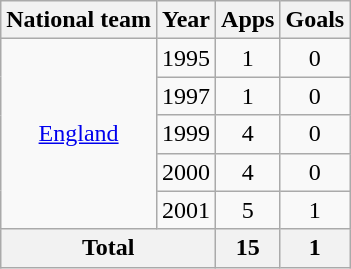<table class="wikitable" style="text-align:center">
<tr>
<th>National team</th>
<th>Year</th>
<th>Apps</th>
<th>Goals</th>
</tr>
<tr>
<td rowspan="5"><a href='#'>England</a></td>
<td>1995</td>
<td>1</td>
<td>0</td>
</tr>
<tr>
<td>1997</td>
<td>1</td>
<td>0</td>
</tr>
<tr>
<td>1999</td>
<td>4</td>
<td>0</td>
</tr>
<tr>
<td>2000</td>
<td>4</td>
<td>0</td>
</tr>
<tr>
<td>2001</td>
<td>5</td>
<td>1</td>
</tr>
<tr>
<th colspan="2">Total</th>
<th>15</th>
<th>1</th>
</tr>
</table>
